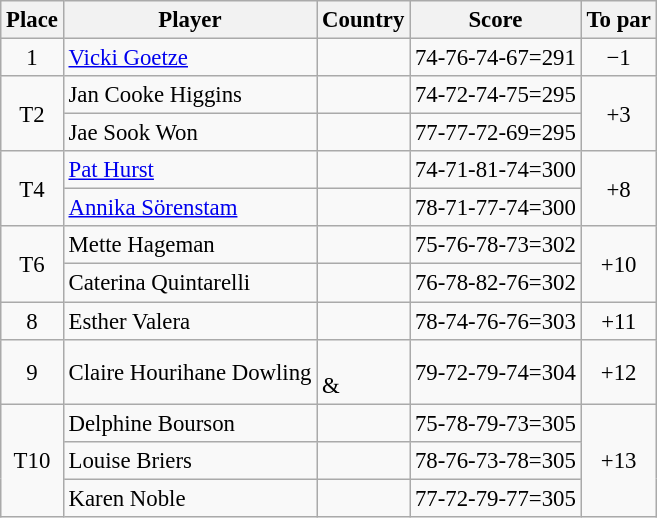<table class="wikitable" style="font-size:95%;">
<tr>
<th>Place</th>
<th>Player</th>
<th>Country</th>
<th>Score</th>
<th>To par</th>
</tr>
<tr>
<td align=center>1</td>
<td><a href='#'>Vicki Goetze</a></td>
<td></td>
<td>74-76-74-67=291</td>
<td align=center>−1</td>
</tr>
<tr>
<td rowspan=2 align=center>T2</td>
<td>Jan Cooke Higgins</td>
<td></td>
<td>74-72-74-75=295</td>
<td rowspan=2 align=center>+3</td>
</tr>
<tr>
<td>Jae Sook Won</td>
<td></td>
<td>77-77-72-69=295</td>
</tr>
<tr>
<td rowspan=2 align=center>T4</td>
<td><a href='#'>Pat Hurst</a></td>
<td></td>
<td>74-71-81-74=300</td>
<td rowspan=2 align=center>+8</td>
</tr>
<tr>
<td><a href='#'>Annika Sörenstam</a></td>
<td></td>
<td>78-71-77-74=300</td>
</tr>
<tr>
<td rowspan=2 align=center>T6</td>
<td>Mette Hageman</td>
<td></td>
<td>75-76-78-73=302</td>
<td rowspan=2 align=center>+10</td>
</tr>
<tr>
<td>Caterina Quintarelli</td>
<td></td>
<td>76-78-82-76=302</td>
</tr>
<tr>
<td align=center>8</td>
<td>Esther Valera</td>
<td></td>
<td>78-74-76-76=303</td>
<td align=center>+11</td>
</tr>
<tr>
<td align=center>9</td>
<td>Claire Hourihane Dowling</td>
<td><br>& </td>
<td>79-72-79-74=304</td>
<td align="center">+12</td>
</tr>
<tr>
<td rowspan=3 align=center>T10</td>
<td>Delphine Bourson</td>
<td></td>
<td>75-78-79-73=305</td>
<td rowspan=3 align=center>+13</td>
</tr>
<tr>
<td>Louise Briers</td>
<td></td>
<td>78-76-73-78=305</td>
</tr>
<tr>
<td>Karen Noble</td>
<td></td>
<td>77-72-79-77=305</td>
</tr>
</table>
